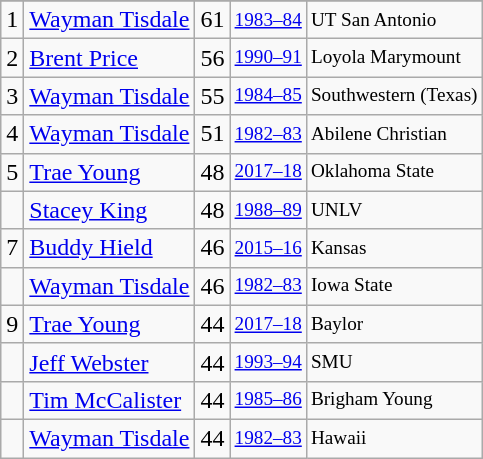<table class="wikitable">
<tr>
</tr>
<tr>
<td>1</td>
<td><a href='#'>Wayman Tisdale</a></td>
<td>61</td>
<td style="font-size:80%;"><a href='#'>1983–84</a></td>
<td style="font-size:80%;">UT San Antonio</td>
</tr>
<tr>
<td>2</td>
<td><a href='#'>Brent Price</a></td>
<td>56</td>
<td style="font-size:80%;"><a href='#'>1990–91</a></td>
<td style="font-size:80%;">Loyola Marymount</td>
</tr>
<tr>
<td>3</td>
<td><a href='#'>Wayman Tisdale</a></td>
<td>55</td>
<td style="font-size:80%;"><a href='#'>1984–85</a></td>
<td style="font-size:80%;">Southwestern (Texas)</td>
</tr>
<tr>
<td>4</td>
<td><a href='#'>Wayman Tisdale</a></td>
<td>51</td>
<td style="font-size:80%;"><a href='#'>1982–83</a></td>
<td style="font-size:80%;">Abilene Christian</td>
</tr>
<tr>
<td>5</td>
<td><a href='#'>Trae Young</a></td>
<td>48</td>
<td style="font-size:80%;"><a href='#'>2017–18</a></td>
<td style="font-size:80%;">Oklahoma State</td>
</tr>
<tr>
<td></td>
<td><a href='#'>Stacey King</a></td>
<td>48</td>
<td style="font-size:80%;"><a href='#'>1988–89</a></td>
<td style="font-size:80%;">UNLV</td>
</tr>
<tr>
<td>7</td>
<td><a href='#'>Buddy Hield</a></td>
<td>46</td>
<td style="font-size:80%;"><a href='#'>2015–16</a></td>
<td style="font-size:80%;">Kansas</td>
</tr>
<tr>
<td></td>
<td><a href='#'>Wayman Tisdale</a></td>
<td>46</td>
<td style="font-size:80%;"><a href='#'>1982–83</a></td>
<td style="font-size:80%;">Iowa State</td>
</tr>
<tr>
<td>9</td>
<td><a href='#'>Trae Young</a></td>
<td>44</td>
<td style="font-size:80%;"><a href='#'>2017–18</a></td>
<td style="font-size:80%;">Baylor</td>
</tr>
<tr>
<td></td>
<td><a href='#'>Jeff Webster</a></td>
<td>44</td>
<td style="font-size:80%;"><a href='#'>1993–94</a></td>
<td style="font-size:80%;">SMU</td>
</tr>
<tr>
<td></td>
<td><a href='#'>Tim McCalister</a></td>
<td>44</td>
<td style="font-size:80%;"><a href='#'>1985–86</a></td>
<td style="font-size:80%;">Brigham Young</td>
</tr>
<tr>
<td></td>
<td><a href='#'>Wayman Tisdale</a></td>
<td>44</td>
<td style="font-size:80%;"><a href='#'>1982–83</a></td>
<td style="font-size:80%;">Hawaii</td>
</tr>
</table>
